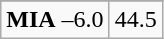<table class="wikitable">
<tr align="center">
</tr>
<tr align="center">
<td><strong>MIA</strong> –6.0</td>
<td>44.5</td>
</tr>
</table>
